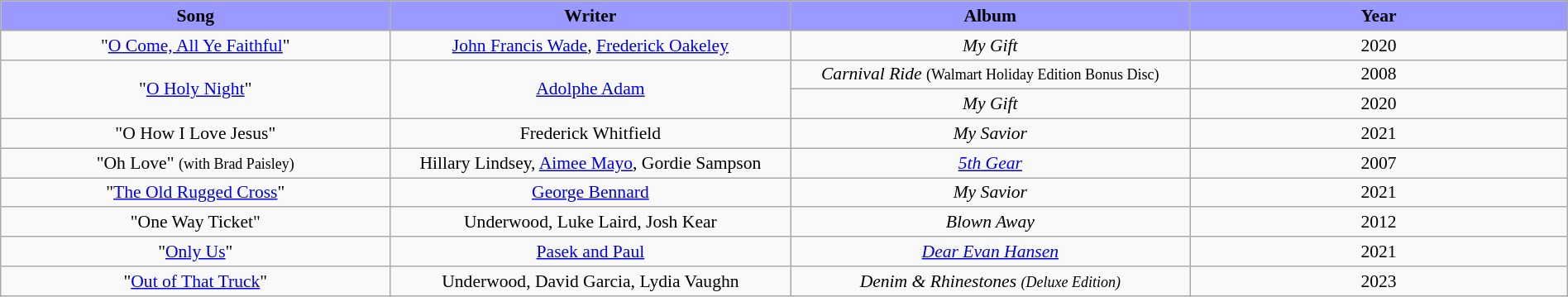<table class="wikitable" style="margin:0.5em auto; clear:both; font-size:.9em; text-align:center; width:100%">
<tr>
<th width="500" style="background: #99F;">Song</th>
<th width="500" style="background: #99F;">Writer</th>
<th width="500" style="background: #99F;">Album</th>
<th width="500" style="background: #99F;">Year</th>
</tr>
<tr>
<td>"<a href='#'>O Come, All Ye Faithful</a>"</td>
<td><a href='#'>John Francis Wade</a>, <a href='#'>Frederick Oakeley</a></td>
<td><em>My Gift</em></td>
<td>2020</td>
</tr>
<tr>
<td rowspan="2">"<a href='#'>O Holy Night</a>"</td>
<td rowspan="2"><a href='#'>Adolphe Adam</a></td>
<td><em>Carnival Ride</em> <small>(Walmart Holiday Edition Bonus Disc)</small></td>
<td>2008</td>
</tr>
<tr>
<td><em>My Gift</em></td>
<td>2020</td>
</tr>
<tr>
<td>"O How I Love Jesus"</td>
<td>Frederick Whitfield</td>
<td><em>My Savior</em></td>
<td>2021</td>
</tr>
<tr>
<td>"Oh Love" <small>(with Brad Paisley)</small></td>
<td>Hillary Lindsey, <a href='#'>Aimee Mayo</a>, Gordie Sampson</td>
<td><em><a href='#'>5th Gear</a></em></td>
<td>2007</td>
</tr>
<tr>
<td>"<a href='#'>The Old Rugged Cross</a>"</td>
<td><a href='#'>George Bennard</a></td>
<td><em>My Savior</em></td>
<td>2021</td>
</tr>
<tr>
<td>"One Way Ticket"</td>
<td>Underwood, Luke Laird, Josh Kear</td>
<td><em>Blown Away</em></td>
<td>2012</td>
</tr>
<tr>
<td>"<a href='#'>Only Us</a>" </td>
<td><a href='#'>Pasek and Paul</a></td>
<td><em><a href='#'>Dear Evan Hansen</a></em></td>
<td>2021</td>
</tr>
<tr>
<td>"<a href='#'>Out of That Truck</a>"</td>
<td>Underwood, David Garcia, Lydia Vaughn</td>
<td><em>Denim & Rhinestones <small>(Deluxe Edition)</small></em></td>
<td>2023</td>
</tr>
</table>
